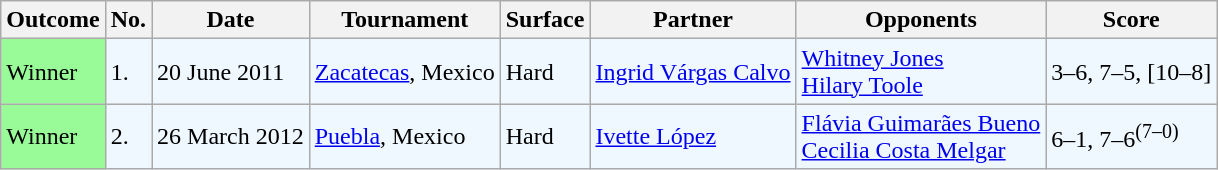<table class="sortable wikitable">
<tr>
<th>Outcome</th>
<th>No.</th>
<th>Date</th>
<th>Tournament</th>
<th>Surface</th>
<th>Partner</th>
<th>Opponents</th>
<th>Score</th>
</tr>
<tr style="background:#f0f8ff;">
<td style="background:#98fb98;">Winner</td>
<td>1.</td>
<td>20 June 2011</td>
<td><a href='#'>Zacatecas</a>, Mexico</td>
<td>Hard</td>
<td> <a href='#'>Ingrid Várgas Calvo</a></td>
<td> <a href='#'>Whitney Jones</a> <br>  <a href='#'>Hilary Toole</a></td>
<td>3–6, 7–5, [10–8]</td>
</tr>
<tr style="background:#f0f8ff;">
<td style="background:#98fb98;">Winner</td>
<td>2.</td>
<td>26 March 2012</td>
<td><a href='#'>Puebla</a>, Mexico</td>
<td>Hard</td>
<td> <a href='#'>Ivette López</a></td>
<td> <a href='#'>Flávia Guimarães Bueno</a> <br>  <a href='#'>Cecilia Costa Melgar</a></td>
<td>6–1, 7–6<sup>(7–0)</sup></td>
</tr>
</table>
